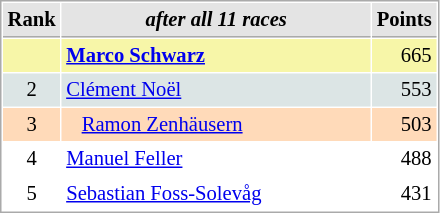<table cellspacing="1" cellpadding="3" style="border:1px solid #aaa; font-size:86%;">
<tr style="background:#e4e4e4;">
<th style="border-bottom:1px solid #aaa; width:10px;">Rank</th>
<th style="border-bottom:1px solid #aaa; width:200px; white-space:nowrap;"><em>after all 11 races</em></th>
<th style="border-bottom:1px solid #aaa; width:20px;">Points</th>
</tr>
<tr style="background:#f7f6a8;">
<td style="text-align:center;"></td>
<td> <strong><a href='#'>Marco Schwarz</a></strong></td>
<td align="right">665</td>
</tr>
<tr style="background:#dce5e5;">
<td style="text-align:center;">2</td>
<td> <a href='#'>Clément Noël</a></td>
<td align="right">553</td>
</tr>
<tr style="background:#ffdab9;">
<td style="text-align:center;">3</td>
<td>   <a href='#'>Ramon Zenhäusern</a></td>
<td align="right">503</td>
</tr>
<tr>
<td style="text-align:center;">4</td>
<td> <a href='#'>Manuel Feller</a></td>
<td align="right">488</td>
</tr>
<tr>
<td style="text-align:center;">5</td>
<td> <a href='#'>Sebastian Foss-Solevåg</a></td>
<td align="right">431</td>
</tr>
</table>
